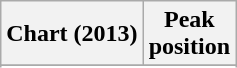<table class="wikitable">
<tr>
<th>Chart (2013)</th>
<th>Peak<br>position</th>
</tr>
<tr>
</tr>
<tr>
</tr>
</table>
